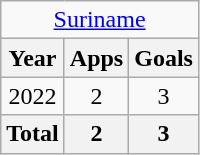<table class="wikitable" style="text-align:center">
<tr>
<td colspan=3><a href='#'>Suriname</a></td>
</tr>
<tr>
<th>Year</th>
<th>Apps</th>
<th>Goals</th>
</tr>
<tr>
<td>2022</td>
<td>2</td>
<td>3</td>
</tr>
<tr>
<th>Total</th>
<th>2</th>
<th>3</th>
</tr>
</table>
